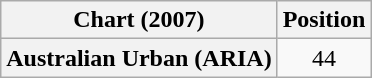<table class="wikitable plainrowheaders" style="text-align:center">
<tr>
<th scope="col">Chart (2007)</th>
<th scope="col">Position</th>
</tr>
<tr>
<th scope="row">Australian Urban (ARIA)</th>
<td>44</td>
</tr>
</table>
